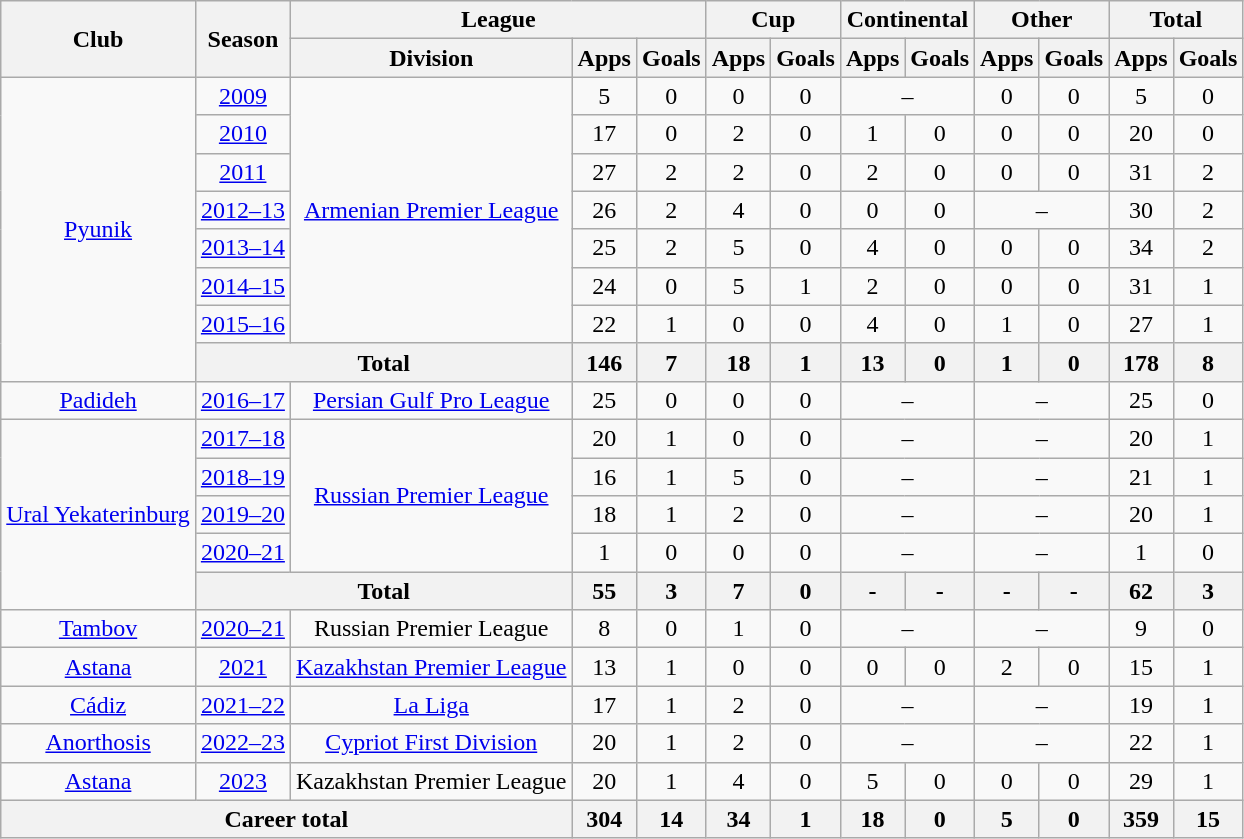<table class="wikitable" style="text-align:center">
<tr>
<th rowspan="2">Club</th>
<th rowspan="2">Season</th>
<th colspan="3">League</th>
<th colspan="2">Cup</th>
<th colspan="2">Continental</th>
<th colspan="2">Other</th>
<th colspan="2">Total</th>
</tr>
<tr>
<th>Division</th>
<th>Apps</th>
<th>Goals</th>
<th>Apps</th>
<th>Goals</th>
<th>Apps</th>
<th>Goals</th>
<th>Apps</th>
<th>Goals</th>
<th>Apps</th>
<th>Goals</th>
</tr>
<tr>
<td rowspan="8"><a href='#'>Pyunik</a></td>
<td><a href='#'>2009</a></td>
<td rowspan="7"><a href='#'>Armenian Premier League</a></td>
<td>5</td>
<td>0</td>
<td>0</td>
<td>0</td>
<td colspan="2">–</td>
<td>0</td>
<td>0</td>
<td>5</td>
<td>0</td>
</tr>
<tr>
<td><a href='#'>2010</a></td>
<td>17</td>
<td>0</td>
<td>2</td>
<td>0</td>
<td>1</td>
<td>0</td>
<td>0</td>
<td>0</td>
<td>20</td>
<td>0</td>
</tr>
<tr>
<td><a href='#'>2011</a></td>
<td>27</td>
<td>2</td>
<td>2</td>
<td>0</td>
<td>2</td>
<td>0</td>
<td>0</td>
<td>0</td>
<td>31</td>
<td>2</td>
</tr>
<tr>
<td><a href='#'>2012–13</a></td>
<td>26</td>
<td>2</td>
<td>4</td>
<td>0</td>
<td>0</td>
<td>0</td>
<td colspan="2">–</td>
<td>30</td>
<td>2</td>
</tr>
<tr>
<td><a href='#'>2013–14</a></td>
<td>25</td>
<td>2</td>
<td>5</td>
<td>0</td>
<td>4</td>
<td>0</td>
<td>0</td>
<td>0</td>
<td>34</td>
<td>2</td>
</tr>
<tr>
<td><a href='#'>2014–15</a></td>
<td>24</td>
<td>0</td>
<td>5</td>
<td>1</td>
<td>2</td>
<td>0</td>
<td>0</td>
<td>0</td>
<td>31</td>
<td>1</td>
</tr>
<tr>
<td><a href='#'>2015–16</a></td>
<td>22</td>
<td>1</td>
<td>0</td>
<td>0</td>
<td>4</td>
<td>0</td>
<td>1</td>
<td>0</td>
<td>27</td>
<td>1</td>
</tr>
<tr>
<th colspan="2">Total</th>
<th>146</th>
<th>7</th>
<th>18</th>
<th>1</th>
<th>13</th>
<th>0</th>
<th>1</th>
<th>0</th>
<th>178</th>
<th>8</th>
</tr>
<tr>
<td><a href='#'>Padideh</a></td>
<td><a href='#'>2016–17</a></td>
<td><a href='#'>Persian Gulf Pro League</a></td>
<td>25</td>
<td>0</td>
<td>0</td>
<td>0</td>
<td colspan="2">–</td>
<td colspan="2">–</td>
<td>25</td>
<td>0</td>
</tr>
<tr>
<td rowspan="5"><a href='#'>Ural Yekaterinburg</a></td>
<td><a href='#'>2017–18</a></td>
<td rowspan="4"><a href='#'>Russian Premier League</a></td>
<td>20</td>
<td>1</td>
<td>0</td>
<td>0</td>
<td colspan="2">–</td>
<td colspan="2">–</td>
<td>20</td>
<td>1</td>
</tr>
<tr>
<td><a href='#'>2018–19</a></td>
<td>16</td>
<td>1</td>
<td>5</td>
<td>0</td>
<td colspan="2">–</td>
<td colspan="2">–</td>
<td>21</td>
<td>1</td>
</tr>
<tr>
<td><a href='#'>2019–20</a></td>
<td>18</td>
<td>1</td>
<td>2</td>
<td>0</td>
<td colspan="2">–</td>
<td colspan="2">–</td>
<td>20</td>
<td>1</td>
</tr>
<tr>
<td><a href='#'>2020–21</a></td>
<td>1</td>
<td>0</td>
<td>0</td>
<td>0</td>
<td colspan="2">–</td>
<td colspan="2">–</td>
<td>1</td>
<td>0</td>
</tr>
<tr>
<th colspan="2">Total</th>
<th>55</th>
<th>3</th>
<th>7</th>
<th>0</th>
<th>-</th>
<th>-</th>
<th>-</th>
<th>-</th>
<th>62</th>
<th>3</th>
</tr>
<tr>
<td><a href='#'>Tambov</a></td>
<td><a href='#'>2020–21</a></td>
<td>Russian Premier League</td>
<td>8</td>
<td>0</td>
<td>1</td>
<td>0</td>
<td colspan="2">–</td>
<td colspan="2">–</td>
<td>9</td>
<td>0</td>
</tr>
<tr>
<td><a href='#'>Astana</a></td>
<td><a href='#'>2021</a></td>
<td><a href='#'>Kazakhstan Premier League</a></td>
<td>13</td>
<td>1</td>
<td>0</td>
<td>0</td>
<td>0</td>
<td>0</td>
<td>2</td>
<td>0</td>
<td>15</td>
<td>1</td>
</tr>
<tr>
<td><a href='#'>Cádiz</a></td>
<td><a href='#'>2021–22</a></td>
<td><a href='#'>La Liga</a></td>
<td>17</td>
<td>1</td>
<td>2</td>
<td>0</td>
<td colspan="2">–</td>
<td colspan="2">–</td>
<td>19</td>
<td>1</td>
</tr>
<tr>
<td><a href='#'>Anorthosis</a></td>
<td><a href='#'>2022–23</a></td>
<td><a href='#'>Cypriot First Division</a></td>
<td>20</td>
<td>1</td>
<td>2</td>
<td>0</td>
<td colspan="2">–</td>
<td colspan="2">–</td>
<td>22</td>
<td>1</td>
</tr>
<tr>
<td><a href='#'>Astana</a></td>
<td><a href='#'>2023</a></td>
<td>Kazakhstan Premier League</td>
<td>20</td>
<td>1</td>
<td>4</td>
<td>0</td>
<td>5</td>
<td>0</td>
<td>0</td>
<td>0</td>
<td>29</td>
<td>1</td>
</tr>
<tr>
<th colspan="3">Career total</th>
<th>304</th>
<th>14</th>
<th>34</th>
<th>1</th>
<th>18</th>
<th>0</th>
<th>5</th>
<th>0</th>
<th>359</th>
<th>15</th>
</tr>
</table>
